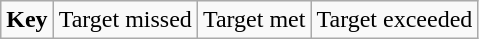<table class="wikitable">
<tr>
<td><strong>Key</strong></td>
<td> Target missed</td>
<td> Target met</td>
<td> Target exceeded</td>
</tr>
</table>
